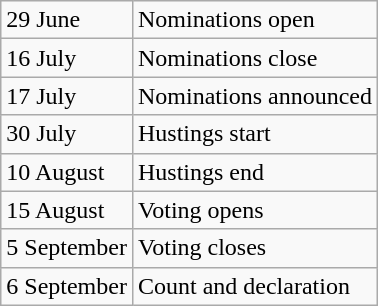<table class="wikitable">
<tr>
<td>29 June</td>
<td>Nominations open</td>
</tr>
<tr>
<td>16 July</td>
<td>Nominations close</td>
</tr>
<tr>
<td>17 July</td>
<td>Nominations announced</td>
</tr>
<tr>
<td>30 July</td>
<td>Hustings start</td>
</tr>
<tr>
<td>10 August</td>
<td>Hustings end</td>
</tr>
<tr>
<td>15 August</td>
<td>Voting opens</td>
</tr>
<tr>
<td>5 September</td>
<td>Voting closes</td>
</tr>
<tr>
<td>6 September</td>
<td>Count and declaration</td>
</tr>
</table>
